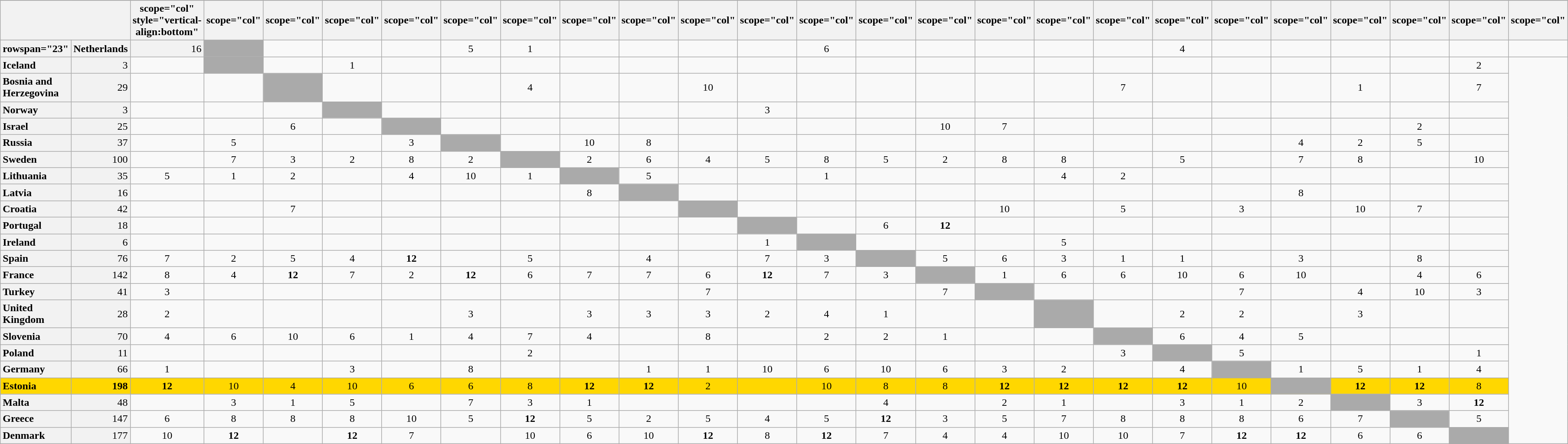<table class="wikitable plainrowheaders" style="text-align:center;">
<tr>
</tr>
<tr>
<th colspan="2"></th>
<th>scope="col" style="vertical-align:bottom" </th>
<th>scope="col" </th>
<th>scope="col" </th>
<th>scope="col" </th>
<th>scope="col" </th>
<th>scope="col" </th>
<th>scope="col" </th>
<th>scope="col" </th>
<th>scope="col" </th>
<th>scope="col" </th>
<th>scope="col" </th>
<th>scope="col" </th>
<th>scope="col" </th>
<th>scope="col" </th>
<th>scope="col" </th>
<th>scope="col" </th>
<th>scope="col" </th>
<th>scope="col" </th>
<th>scope="col" </th>
<th>scope="col" </th>
<th>scope="col" </th>
<th>scope="col" </th>
<th>scope="col" </th>
<th>scope="col" </th>
</tr>
<tr>
<th>rowspan="23" </th>
<th scope="row" style="text-align:left; background:#f2f2f2;">Netherlands</th>
<td style="text-align:right; background:#f2f2f2;">16</td>
<td style="text-align:left; background:#aaa;"></td>
<td></td>
<td></td>
<td></td>
<td>5</td>
<td>1</td>
<td></td>
<td></td>
<td></td>
<td></td>
<td>6</td>
<td></td>
<td></td>
<td></td>
<td></td>
<td></td>
<td>4</td>
<td></td>
<td></td>
<td></td>
<td></td>
<td></td>
<td></td>
</tr>
<tr>
<th scope="row" style="text-align:left; background:#f2f2f2;">Iceland</th>
<td style="text-align:right; background:#f2f2f2;">3</td>
<td></td>
<td style="text-align:left; background:#aaa;"></td>
<td></td>
<td>1</td>
<td></td>
<td></td>
<td></td>
<td></td>
<td></td>
<td></td>
<td></td>
<td></td>
<td></td>
<td></td>
<td></td>
<td></td>
<td></td>
<td></td>
<td></td>
<td></td>
<td></td>
<td></td>
<td>2</td>
</tr>
<tr>
<th scope="row" style="text-align:left; background:#f2f2f2;">Bosnia and Herzegovina</th>
<td style="text-align:right; background:#f2f2f2;">29</td>
<td></td>
<td></td>
<td style="text-align:left; background:#aaa;"></td>
<td></td>
<td></td>
<td></td>
<td>4</td>
<td></td>
<td></td>
<td>10</td>
<td></td>
<td></td>
<td></td>
<td></td>
<td></td>
<td></td>
<td>7</td>
<td></td>
<td></td>
<td></td>
<td>1</td>
<td></td>
<td>7</td>
</tr>
<tr>
<th scope="row" style="text-align:left; background:#f2f2f2;">Norway</th>
<td style="text-align:right; background:#f2f2f2;">3</td>
<td></td>
<td></td>
<td></td>
<td style="text-align:left; background:#aaa;"></td>
<td></td>
<td></td>
<td></td>
<td></td>
<td></td>
<td></td>
<td>3</td>
<td></td>
<td></td>
<td></td>
<td></td>
<td></td>
<td></td>
<td></td>
<td></td>
<td></td>
<td></td>
<td></td>
<td></td>
</tr>
<tr>
<th scope="row" style="text-align:left; background:#f2f2f2;">Israel</th>
<td style="text-align:right; background:#f2f2f2;">25</td>
<td></td>
<td></td>
<td>6</td>
<td></td>
<td style="text-align:left; background:#aaa;"></td>
<td></td>
<td></td>
<td></td>
<td></td>
<td></td>
<td></td>
<td></td>
<td></td>
<td>10</td>
<td>7</td>
<td></td>
<td></td>
<td></td>
<td></td>
<td></td>
<td></td>
<td>2</td>
<td></td>
</tr>
<tr>
<th scope="row" style="text-align:left; background:#f2f2f2;">Russia</th>
<td style="text-align:right; background:#f2f2f2;">37</td>
<td></td>
<td>5</td>
<td></td>
<td></td>
<td>3</td>
<td style="text-align:left; background:#aaa;"></td>
<td></td>
<td>10</td>
<td>8</td>
<td></td>
<td></td>
<td></td>
<td></td>
<td></td>
<td></td>
<td></td>
<td></td>
<td></td>
<td></td>
<td>4</td>
<td>2</td>
<td>5</td>
<td></td>
</tr>
<tr>
<th scope="row" style="text-align:left; background:#f2f2f2;">Sweden</th>
<td style="text-align:right; background:#f2f2f2;">100</td>
<td></td>
<td>7</td>
<td>3</td>
<td>2</td>
<td>8</td>
<td>2</td>
<td style="text-align:left; background:#aaa;"></td>
<td>2</td>
<td>6</td>
<td>4</td>
<td>5</td>
<td>8</td>
<td>5</td>
<td>2</td>
<td>8</td>
<td>8</td>
<td></td>
<td>5</td>
<td></td>
<td>7</td>
<td>8</td>
<td></td>
<td>10</td>
</tr>
<tr>
<th scope="row" style="text-align:left; background:#f2f2f2;">Lithuania</th>
<td style="text-align:right; background:#f2f2f2;">35</td>
<td>5</td>
<td>1</td>
<td>2</td>
<td></td>
<td>4</td>
<td>10</td>
<td>1</td>
<td style="text-align:left; background:#aaa;"></td>
<td>5</td>
<td></td>
<td></td>
<td>1</td>
<td></td>
<td></td>
<td></td>
<td>4</td>
<td>2</td>
<td></td>
<td></td>
<td></td>
<td></td>
<td></td>
<td></td>
</tr>
<tr>
<th scope="row" style="text-align:left; background:#f2f2f2;">Latvia</th>
<td style="text-align:right; background:#f2f2f2;">16</td>
<td></td>
<td></td>
<td></td>
<td></td>
<td></td>
<td></td>
<td></td>
<td>8</td>
<td style="text-align:left; background:#aaa;"></td>
<td></td>
<td></td>
<td></td>
<td></td>
<td></td>
<td></td>
<td></td>
<td></td>
<td></td>
<td></td>
<td>8</td>
<td></td>
<td></td>
<td></td>
</tr>
<tr>
<th scope="row" style="text-align:left; background:#f2f2f2;">Croatia</th>
<td style="text-align:right; background:#f2f2f2;">42</td>
<td></td>
<td></td>
<td>7</td>
<td></td>
<td></td>
<td></td>
<td></td>
<td></td>
<td></td>
<td style="text-align:left; background:#aaa;"></td>
<td></td>
<td></td>
<td></td>
<td></td>
<td>10</td>
<td></td>
<td>5</td>
<td></td>
<td>3</td>
<td></td>
<td>10</td>
<td>7</td>
<td></td>
</tr>
<tr>
<th scope="row" style="text-align:left; background:#f2f2f2;">Portugal</th>
<td style="text-align:right; background:#f2f2f2;">18</td>
<td></td>
<td></td>
<td></td>
<td></td>
<td></td>
<td></td>
<td></td>
<td></td>
<td></td>
<td></td>
<td style="text-align:left; background:#aaa;"></td>
<td></td>
<td>6</td>
<td><strong>12</strong></td>
<td></td>
<td></td>
<td></td>
<td></td>
<td></td>
<td></td>
<td></td>
<td></td>
<td></td>
</tr>
<tr>
<th scope="row" style="text-align:left; background:#f2f2f2;">Ireland</th>
<td style="text-align:right; background:#f2f2f2;">6</td>
<td></td>
<td></td>
<td></td>
<td></td>
<td></td>
<td></td>
<td></td>
<td></td>
<td></td>
<td></td>
<td>1</td>
<td style="text-align:left; background:#aaa;"></td>
<td></td>
<td></td>
<td></td>
<td>5</td>
<td></td>
<td></td>
<td></td>
<td></td>
<td></td>
<td></td>
<td></td>
</tr>
<tr>
<th scope="row" style="text-align:left; background:#f2f2f2;">Spain</th>
<td style="text-align:right; background:#f2f2f2;">76</td>
<td>7</td>
<td>2</td>
<td>5</td>
<td>4</td>
<td><strong>12</strong></td>
<td></td>
<td>5</td>
<td></td>
<td>4</td>
<td></td>
<td>7</td>
<td>3</td>
<td style="text-align:left; background:#aaa;"></td>
<td>5</td>
<td>6</td>
<td>3</td>
<td>1</td>
<td>1</td>
<td></td>
<td>3</td>
<td></td>
<td>8</td>
<td></td>
</tr>
<tr>
<th scope="row" style="text-align:left; background:#f2f2f2;">France</th>
<td style="text-align:right; background:#f2f2f2;">142</td>
<td>8</td>
<td>4</td>
<td><strong>12</strong></td>
<td>7</td>
<td>2</td>
<td><strong>12</strong></td>
<td>6</td>
<td>7</td>
<td>7</td>
<td>6</td>
<td><strong>12</strong></td>
<td>7</td>
<td>3</td>
<td style="text-align:left; background:#aaa;"></td>
<td>1</td>
<td>6</td>
<td>6</td>
<td>10</td>
<td>6</td>
<td>10</td>
<td></td>
<td>4</td>
<td>6</td>
</tr>
<tr>
<th scope="row" style="text-align:left; background:#f2f2f2;">Turkey</th>
<td style="text-align:right; background:#f2f2f2;">41</td>
<td>3</td>
<td></td>
<td></td>
<td></td>
<td></td>
<td></td>
<td></td>
<td></td>
<td></td>
<td>7</td>
<td></td>
<td></td>
<td></td>
<td>7</td>
<td style="text-align:left; background:#aaa;"></td>
<td></td>
<td></td>
<td></td>
<td>7</td>
<td></td>
<td>4</td>
<td>10</td>
<td>3</td>
</tr>
<tr>
<th scope="row" style="text-align:left; background:#f2f2f2;">United Kingdom</th>
<td style="text-align:right; background:#f2f2f2;">28</td>
<td>2</td>
<td></td>
<td></td>
<td></td>
<td></td>
<td>3</td>
<td></td>
<td>3</td>
<td>3</td>
<td>3</td>
<td>2</td>
<td>4</td>
<td>1</td>
<td></td>
<td></td>
<td style="text-align:left; background:#aaa;"></td>
<td></td>
<td>2</td>
<td>2</td>
<td></td>
<td>3</td>
<td></td>
<td></td>
</tr>
<tr>
<th scope="row" style="text-align:left; background:#f2f2f2;">Slovenia</th>
<td style="text-align:right; background:#f2f2f2;">70</td>
<td>4</td>
<td>6</td>
<td>10</td>
<td>6</td>
<td>1</td>
<td>4</td>
<td>7</td>
<td>4</td>
<td></td>
<td>8</td>
<td></td>
<td>2</td>
<td>2</td>
<td>1</td>
<td></td>
<td></td>
<td style="text-align:left; background:#aaa;"></td>
<td>6</td>
<td>4</td>
<td>5</td>
<td></td>
<td></td>
<td></td>
</tr>
<tr>
<th scope="row" style="text-align:left; background:#f2f2f2;">Poland</th>
<td style="text-align:right; background:#f2f2f2;">11</td>
<td></td>
<td></td>
<td></td>
<td></td>
<td></td>
<td></td>
<td>2</td>
<td></td>
<td></td>
<td></td>
<td></td>
<td></td>
<td></td>
<td></td>
<td></td>
<td></td>
<td>3</td>
<td style="text-align:left; background:#aaa;"></td>
<td>5</td>
<td></td>
<td></td>
<td></td>
<td>1</td>
</tr>
<tr>
<th scope="row" style="text-align:left; background:#f2f2f2;">Germany</th>
<td style="text-align:right; background:#f2f2f2;">66</td>
<td>1</td>
<td></td>
<td></td>
<td>3</td>
<td></td>
<td>8</td>
<td></td>
<td></td>
<td>1</td>
<td>1</td>
<td>10</td>
<td>6</td>
<td>10</td>
<td>6</td>
<td>3</td>
<td>2</td>
<td></td>
<td>4</td>
<td style="text-align:left; background:#aaa;"></td>
<td>1</td>
<td>5</td>
<td>1</td>
<td>4</td>
</tr>
<tr style="background:gold;">
<th scope="row" style="text-align:left; font-weight:bold; background:gold;">Estonia</th>
<td style="text-align:right; font-weight:bold;">198</td>
<td><strong>12</strong></td>
<td>10</td>
<td>4</td>
<td>10</td>
<td>6</td>
<td>6</td>
<td>8</td>
<td><strong>12</strong></td>
<td><strong>12</strong></td>
<td>2</td>
<td></td>
<td>10</td>
<td>8</td>
<td>8</td>
<td><strong>12</strong></td>
<td><strong>12</strong></td>
<td><strong>12</strong></td>
<td><strong>12</strong></td>
<td>10</td>
<td style="text-align:left; background:#aaa;"></td>
<td><strong>12</strong></td>
<td><strong>12</strong></td>
<td>8</td>
</tr>
<tr>
<th scope="row" style="text-align:left; background:#f2f2f2;">Malta</th>
<td style="text-align:right; background:#f2f2f2;">48</td>
<td></td>
<td>3</td>
<td>1</td>
<td>5</td>
<td></td>
<td>7</td>
<td>3</td>
<td>1</td>
<td></td>
<td></td>
<td></td>
<td></td>
<td>4</td>
<td></td>
<td>2</td>
<td>1</td>
<td></td>
<td>3</td>
<td>1</td>
<td>2</td>
<td style="text-align:left; background:#aaa;"></td>
<td>3</td>
<td><strong>12</strong></td>
</tr>
<tr>
<th scope="row" style="text-align:left; background:#f2f2f2;">Greece</th>
<td style="text-align:right; background:#f2f2f2;">147</td>
<td>6</td>
<td>8</td>
<td>8</td>
<td>8</td>
<td>10</td>
<td>5</td>
<td><strong>12</strong></td>
<td>5</td>
<td>2</td>
<td>5</td>
<td>4</td>
<td>5</td>
<td><strong>12</strong></td>
<td>3</td>
<td>5</td>
<td>7</td>
<td>8</td>
<td>8</td>
<td>8</td>
<td>6</td>
<td>7</td>
<td style="text-align:left; background:#aaa;"></td>
<td>5</td>
</tr>
<tr>
<th scope="row" style="text-align:left; background:#f2f2f2;">Denmark</th>
<td style="text-align:right; background:#f2f2f2;">177</td>
<td>10</td>
<td><strong>12</strong></td>
<td></td>
<td><strong>12</strong></td>
<td>7</td>
<td></td>
<td>10</td>
<td>6</td>
<td>10</td>
<td><strong>12</strong></td>
<td>8</td>
<td><strong>12</strong></td>
<td>7</td>
<td>4</td>
<td>4</td>
<td>10</td>
<td>10</td>
<td>7</td>
<td><strong>12</strong></td>
<td><strong>12</strong></td>
<td>6</td>
<td>6</td>
<td style="text-align:left; background:#aaa;"></td>
</tr>
</table>
